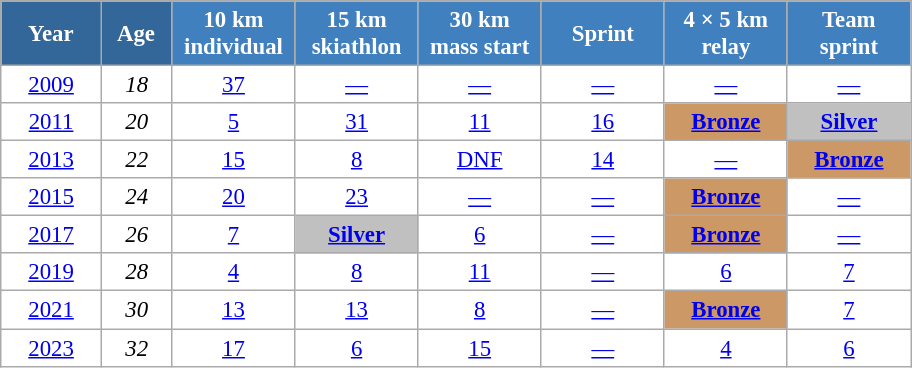<table class="wikitable" style="font-size:95%; text-align:center; border:grey solid 1px; border-collapse:collapse; background:#ffffff;">
<tr>
<th style="background-color:#369; color:white; width:60px;"> Year </th>
<th style="background-color:#369; color:white; width:40px;"> Age </th>
<th style="background-color:#4180be; color:white; width:75px;"> 10 km <br> individual </th>
<th style="background-color:#4180be; color:white; width:75px;"> 15 km <br> skiathlon </th>
<th style="background-color:#4180be; color:white; width:75px;"> 30 km <br> mass start </th>
<th style="background-color:#4180be; color:white; width:75px;"> Sprint </th>
<th style="background-color:#4180be; color:white; width:75px;"> 4 × 5 km <br> relay </th>
<th style="background-color:#4180be; color:white; width:75px;"> Team <br> sprint </th>
</tr>
<tr>
<td><a href='#'>2009</a></td>
<td><em>18</em></td>
<td><a href='#'>37</a></td>
<td><a href='#'>—</a></td>
<td><a href='#'>—</a></td>
<td><a href='#'>—</a></td>
<td><a href='#'>—</a></td>
<td><a href='#'>—</a></td>
</tr>
<tr>
<td><a href='#'>2011</a></td>
<td><em>20</em></td>
<td><a href='#'>5</a></td>
<td><a href='#'>31</a></td>
<td><a href='#'>11</a></td>
<td><a href='#'>16</a></td>
<td style="background:#c96;"><a href='#'><strong>Bronze</strong></a></td>
<td style="background:silver;"><a href='#'><strong>Silver</strong></a></td>
</tr>
<tr>
<td><a href='#'>2013</a></td>
<td><em>22</em></td>
<td><a href='#'>15</a></td>
<td><a href='#'>8</a></td>
<td><a href='#'>DNF</a></td>
<td><a href='#'>14</a></td>
<td><a href='#'>—</a></td>
<td style="background:#c96;"><a href='#'><strong>Bronze</strong></a></td>
</tr>
<tr>
<td><a href='#'>2015</a></td>
<td><em>24</em></td>
<td><a href='#'>20</a></td>
<td><a href='#'>23</a></td>
<td><a href='#'>—</a></td>
<td><a href='#'>—</a></td>
<td style="background:#c96;"><a href='#'><strong>Bronze</strong></a></td>
<td><a href='#'>—</a></td>
</tr>
<tr>
<td><a href='#'>2017</a></td>
<td><em>26</em></td>
<td><a href='#'>7</a></td>
<td style="background:silver;"><a href='#'><strong>Silver</strong></a></td>
<td><a href='#'>6</a></td>
<td><a href='#'>—</a></td>
<td style="background:#c96;"><a href='#'><strong>Bronze</strong></a></td>
<td><a href='#'>—</a></td>
</tr>
<tr>
<td><a href='#'>2019</a></td>
<td><em>28</em></td>
<td><a href='#'>4</a></td>
<td><a href='#'>8</a></td>
<td><a href='#'>11</a></td>
<td><a href='#'>—</a></td>
<td><a href='#'>6</a></td>
<td><a href='#'>7</a></td>
</tr>
<tr>
<td><a href='#'>2021</a></td>
<td><em>30</em></td>
<td><a href='#'>13</a></td>
<td><a href='#'>13</a></td>
<td><a href='#'>8</a></td>
<td><a href='#'>—</a></td>
<td style="background:#c96;"><a href='#'><strong>Bronze</strong></a></td>
<td><a href='#'>7</a></td>
</tr>
<tr>
<td><a href='#'>2023</a></td>
<td><em>32</em></td>
<td><a href='#'>17</a></td>
<td><a href='#'>6</a></td>
<td><a href='#'>15</a></td>
<td><a href='#'>—</a></td>
<td><a href='#'>4</a></td>
<td><a href='#'>6</a></td>
</tr>
</table>
